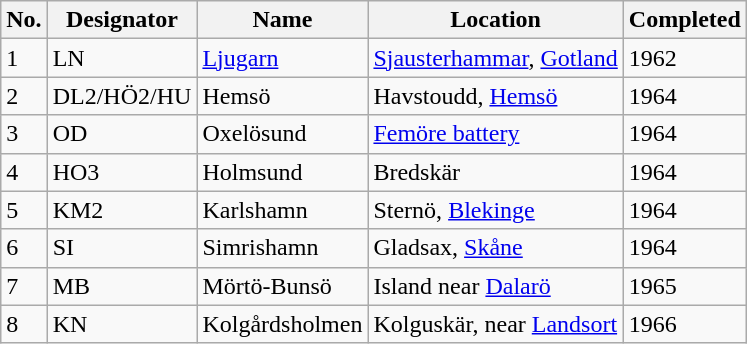<table class="wikitable">
<tr>
<th>No.</th>
<th>Designator</th>
<th>Name</th>
<th>Location</th>
<th>Completed</th>
</tr>
<tr>
<td>1</td>
<td>LN</td>
<td><a href='#'>Ljugarn</a></td>
<td><a href='#'>Sjausterhammar</a>, <a href='#'>Gotland</a></td>
<td>1962</td>
</tr>
<tr>
<td>2</td>
<td>DL2/HÖ2/HU</td>
<td>Hemsö</td>
<td>Havstoudd, <a href='#'>Hemsö</a></td>
<td>1964</td>
</tr>
<tr>
<td>3</td>
<td>OD</td>
<td>Oxelösund</td>
<td><a href='#'>Femöre battery</a></td>
<td>1964</td>
</tr>
<tr>
<td>4</td>
<td>HO3</td>
<td>Holmsund</td>
<td>Bredskär</td>
<td>1964</td>
</tr>
<tr>
<td>5</td>
<td>KM2</td>
<td>Karlshamn</td>
<td>Sternö, <a href='#'>Blekinge</a></td>
<td>1964</td>
</tr>
<tr>
<td>6</td>
<td>SI</td>
<td>Simrishamn</td>
<td>Gladsax, <a href='#'>Skåne</a></td>
<td>1964</td>
</tr>
<tr>
<td>7</td>
<td>MB</td>
<td>Mörtö-Bunsö</td>
<td>Island near <a href='#'>Dalarö</a></td>
<td>1965</td>
</tr>
<tr>
<td>8</td>
<td>KN</td>
<td>Kolgårdsholmen</td>
<td>Kolguskär, near <a href='#'>Landsort</a></td>
<td>1966</td>
</tr>
</table>
